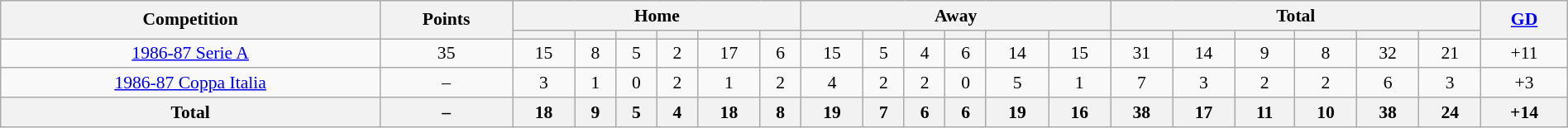<table class="wikitable" style="font-size:90%;width:100%;margin:auto;clear:both;text-align:center;">
<tr>
<th rowspan="2">Competition</th>
<th rowspan="2">Points</th>
<th colspan="6">Home</th>
<th colspan="6">Away</th>
<th colspan="6">Total</th>
<th rowspan="2"><a href='#'>GD</a></th>
</tr>
<tr>
<th></th>
<th></th>
<th></th>
<th></th>
<th></th>
<th></th>
<th></th>
<th></th>
<th></th>
<th></th>
<th></th>
<th></th>
<th></th>
<th></th>
<th></th>
<th></th>
<th></th>
<th></th>
</tr>
<tr>
<td><a href='#'>1986-87 Serie A</a></td>
<td>35</td>
<td>15</td>
<td>8</td>
<td>5</td>
<td>2</td>
<td>17</td>
<td>6</td>
<td>15</td>
<td>5</td>
<td>4</td>
<td>6</td>
<td>14</td>
<td>15</td>
<td>31</td>
<td>14</td>
<td>9</td>
<td>8</td>
<td>32</td>
<td>21</td>
<td>+11</td>
</tr>
<tr>
<td> <a href='#'>1986-87 Coppa Italia</a></td>
<td>–</td>
<td>3</td>
<td>1</td>
<td>0</td>
<td>2</td>
<td>1</td>
<td>2</td>
<td>4</td>
<td>2</td>
<td>2</td>
<td>0</td>
<td>5</td>
<td>1</td>
<td>7</td>
<td>3</td>
<td>2</td>
<td>2</td>
<td>6</td>
<td>3</td>
<td>+3</td>
</tr>
<tr>
<th>Total</th>
<th>–</th>
<th>18</th>
<th>9</th>
<th>5</th>
<th>4</th>
<th>18</th>
<th>8</th>
<th>19</th>
<th>7</th>
<th>6</th>
<th>6</th>
<th>19</th>
<th>16</th>
<th>38</th>
<th>17</th>
<th>11</th>
<th>10</th>
<th>38</th>
<th>24</th>
<th>+14</th>
</tr>
</table>
